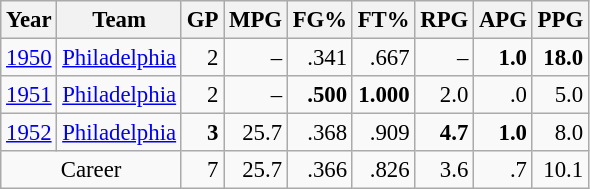<table class="wikitable sortable" style="font-size:95%; text-align:right;">
<tr>
<th>Year</th>
<th>Team</th>
<th>GP</th>
<th>MPG</th>
<th>FG%</th>
<th>FT%</th>
<th>RPG</th>
<th>APG</th>
<th>PPG</th>
</tr>
<tr>
<td style="text-align:left;"><a href='#'>1950</a></td>
<td style="text-align:left;"><a href='#'>Philadelphia</a></td>
<td>2</td>
<td>–</td>
<td>.341</td>
<td>.667</td>
<td>–</td>
<td><strong>1.0</strong></td>
<td><strong>18.0</strong></td>
</tr>
<tr>
<td style="text-align:left;"><a href='#'>1951</a></td>
<td style="text-align:left;"><a href='#'>Philadelphia</a></td>
<td>2</td>
<td>–</td>
<td><strong>.500</strong></td>
<td><strong>1.000</strong></td>
<td>2.0</td>
<td>.0</td>
<td>5.0</td>
</tr>
<tr>
<td style="text-align:left;"><a href='#'>1952</a></td>
<td style="text-align:left;"><a href='#'>Philadelphia</a></td>
<td><strong>3</strong></td>
<td>25.7</td>
<td>.368</td>
<td>.909</td>
<td><strong>4.7</strong></td>
<td><strong>1.0</strong></td>
<td>8.0</td>
</tr>
<tr>
<td colspan="2" style="text-align:center;">Career</td>
<td>7</td>
<td>25.7</td>
<td>.366</td>
<td>.826</td>
<td>3.6</td>
<td>.7</td>
<td>10.1</td>
</tr>
</table>
